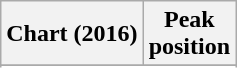<table class="wikitable sortable plainrowheaders" style="text-align:center">
<tr>
<th scope="col">Chart (2016)</th>
<th scope="col">Peak<br> position</th>
</tr>
<tr>
</tr>
<tr>
</tr>
<tr>
</tr>
</table>
